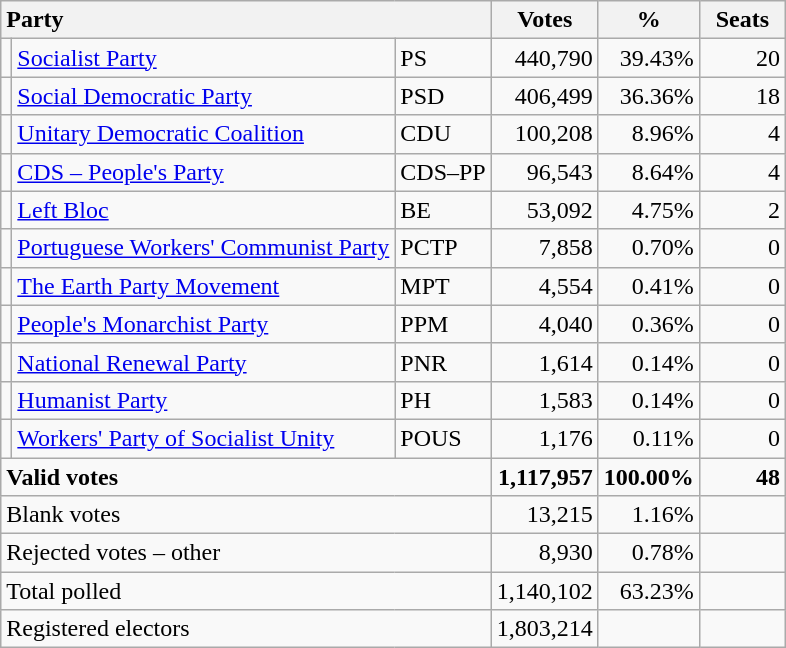<table class="wikitable" border="1" style="text-align:right;">
<tr>
<th style="text-align:left;" colspan=3>Party</th>
<th align=center width="50">Votes</th>
<th align=center width="50">%</th>
<th align=center width="50">Seats</th>
</tr>
<tr>
<td></td>
<td align=left><a href='#'>Socialist Party</a></td>
<td align=left>PS</td>
<td>440,790</td>
<td>39.43%</td>
<td>20</td>
</tr>
<tr>
<td></td>
<td align=left><a href='#'>Social Democratic Party</a></td>
<td align=left>PSD</td>
<td>406,499</td>
<td>36.36%</td>
<td>18</td>
</tr>
<tr>
<td></td>
<td align=left style="white-space: nowrap;"><a href='#'>Unitary Democratic Coalition</a></td>
<td align=left>CDU</td>
<td>100,208</td>
<td>8.96%</td>
<td>4</td>
</tr>
<tr>
<td></td>
<td align=left><a href='#'>CDS – People's Party</a></td>
<td align=left style="white-space: nowrap;">CDS–PP</td>
<td>96,543</td>
<td>8.64%</td>
<td>4</td>
</tr>
<tr>
<td></td>
<td align=left><a href='#'>Left Bloc</a></td>
<td align=left>BE</td>
<td>53,092</td>
<td>4.75%</td>
<td>2</td>
</tr>
<tr>
<td></td>
<td align=left><a href='#'>Portuguese Workers' Communist Party</a></td>
<td align=left>PCTP</td>
<td>7,858</td>
<td>0.70%</td>
<td>0</td>
</tr>
<tr>
<td></td>
<td align=left><a href='#'>The Earth Party Movement</a></td>
<td align=left>MPT</td>
<td>4,554</td>
<td>0.41%</td>
<td>0</td>
</tr>
<tr>
<td></td>
<td align=left><a href='#'>People's Monarchist Party</a></td>
<td align=left>PPM</td>
<td>4,040</td>
<td>0.36%</td>
<td>0</td>
</tr>
<tr>
<td></td>
<td align=left><a href='#'>National Renewal Party</a></td>
<td align=left>PNR</td>
<td>1,614</td>
<td>0.14%</td>
<td>0</td>
</tr>
<tr>
<td></td>
<td align=left><a href='#'>Humanist Party</a></td>
<td align=left>PH</td>
<td>1,583</td>
<td>0.14%</td>
<td>0</td>
</tr>
<tr>
<td></td>
<td align=left><a href='#'>Workers' Party of Socialist Unity</a></td>
<td align=left>POUS</td>
<td>1,176</td>
<td>0.11%</td>
<td>0</td>
</tr>
<tr style="font-weight:bold">
<td align=left colspan=3>Valid votes</td>
<td>1,117,957</td>
<td>100.00%</td>
<td>48</td>
</tr>
<tr>
<td align=left colspan=3>Blank votes</td>
<td>13,215</td>
<td>1.16%</td>
<td></td>
</tr>
<tr>
<td align=left colspan=3>Rejected votes – other</td>
<td>8,930</td>
<td>0.78%</td>
<td></td>
</tr>
<tr>
<td align=left colspan=3>Total polled</td>
<td>1,140,102</td>
<td>63.23%</td>
<td></td>
</tr>
<tr>
<td align=left colspan=3>Registered electors</td>
<td>1,803,214</td>
<td></td>
<td></td>
</tr>
</table>
